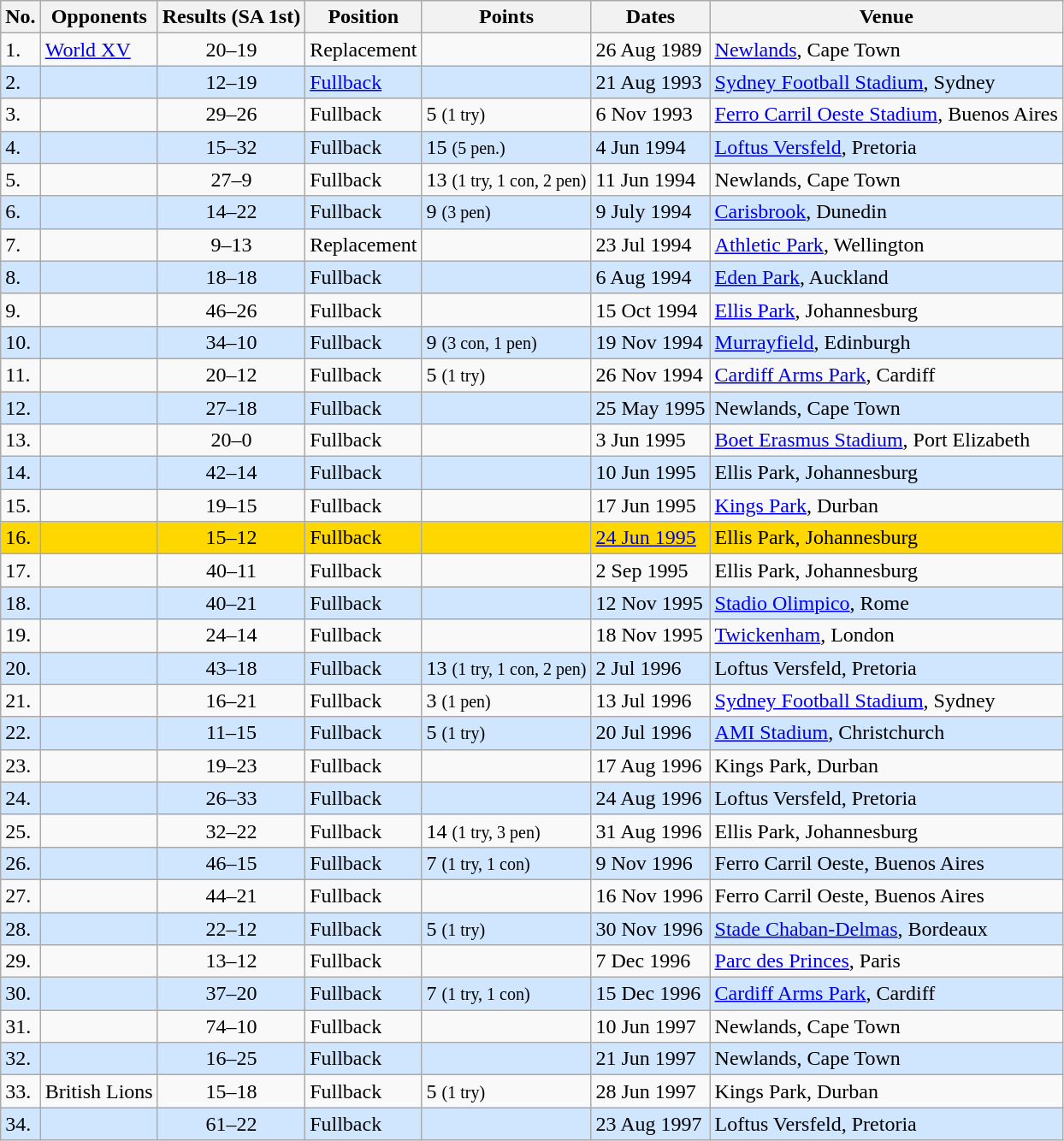<table class="wikitable sortable">
<tr>
<th>No.</th>
<th>Opponents</th>
<th>Results (SA 1st)</th>
<th>Position</th>
<th>Points</th>
<th>Dates</th>
<th>Venue</th>
</tr>
<tr>
<td>1.</td>
<td><a href='#'>World XV</a></td>
<td align="center">20–19</td>
<td>Replacement</td>
<td></td>
<td>26 Aug 1989</td>
<td><a href='#'>Newlands</a>, Cape Town</td>
</tr>
<tr style="background: #D0E6FF;">
<td>2.</td>
<td></td>
<td align="center">12–19</td>
<td><a href='#'>Fullback</a></td>
<td></td>
<td>21 Aug 1993</td>
<td><a href='#'>Sydney Football Stadium</a>, Sydney</td>
</tr>
<tr>
<td>3.</td>
<td></td>
<td align="center">29–26</td>
<td>Fullback</td>
<td>5 <small>(1 try)</small></td>
<td>6 Nov 1993</td>
<td><a href='#'>Ferro Carril Oeste Stadium</a>, Buenos Aires</td>
</tr>
<tr style="background: #D0E6FF;">
<td>4.</td>
<td></td>
<td align="center">15–32</td>
<td>Fullback</td>
<td>15 <small>(5 pen.)</small></td>
<td>4 Jun 1994</td>
<td><a href='#'>Loftus Versfeld</a>, Pretoria</td>
</tr>
<tr>
<td>5.</td>
<td></td>
<td align="center">27–9</td>
<td>Fullback</td>
<td>13 <small>(1 try, 1 con, 2 pen)</small></td>
<td>11 Jun 1994</td>
<td>Newlands, Cape Town</td>
</tr>
<tr style="background: #D0E6FF;">
<td>6.</td>
<td></td>
<td align="center">14–22</td>
<td>Fullback</td>
<td>9 <small>(3 pen)</small></td>
<td>9 July 1994</td>
<td><a href='#'>Carisbrook</a>, Dunedin</td>
</tr>
<tr>
<td>7.</td>
<td></td>
<td align="center">9–13</td>
<td>Replacement</td>
<td></td>
<td>23 Jul 1994</td>
<td><a href='#'>Athletic Park</a>, Wellington</td>
</tr>
<tr style="background: #D0E6FF;">
<td>8.</td>
<td></td>
<td align="center">18–18</td>
<td>Fullback</td>
<td></td>
<td>6 Aug 1994</td>
<td><a href='#'>Eden Park</a>, Auckland</td>
</tr>
<tr>
<td>9.</td>
<td></td>
<td align="center">46–26</td>
<td>Fullback</td>
<td></td>
<td>15 Oct 1994</td>
<td><a href='#'>Ellis Park</a>, Johannesburg</td>
</tr>
<tr style="background: #D0E6FF;">
<td>10.</td>
<td></td>
<td align="center">34–10</td>
<td>Fullback</td>
<td>9 <small>(3 con, 1 pen)</small></td>
<td>19 Nov 1994</td>
<td><a href='#'>Murrayfield</a>, Edinburgh</td>
</tr>
<tr>
<td>11.</td>
<td></td>
<td align="center">20–12</td>
<td>Fullback</td>
<td>5 <small>(1 try)</small></td>
<td>26 Nov 1994</td>
<td><a href='#'>Cardiff Arms Park</a>, Cardiff</td>
</tr>
<tr style="background: #D0E6FF;">
<td>12.</td>
<td></td>
<td align="center">27–18</td>
<td>Fullback</td>
<td></td>
<td>25 May 1995</td>
<td>Newlands, Cape Town</td>
</tr>
<tr>
<td>13.</td>
<td></td>
<td align="center">20–0</td>
<td>Fullback</td>
<td></td>
<td>3 Jun 1995</td>
<td><a href='#'>Boet Erasmus Stadium</a>, Port Elizabeth</td>
</tr>
<tr style="background: #D0E6FF;">
<td>14.</td>
<td></td>
<td align="center">42–14</td>
<td>Fullback</td>
<td></td>
<td>10 Jun 1995</td>
<td>Ellis Park, Johannesburg</td>
</tr>
<tr>
<td>15.</td>
<td></td>
<td align="center">19–15</td>
<td>Fullback</td>
<td></td>
<td>17 Jun 1995</td>
<td><a href='#'>Kings Park</a>, Durban</td>
</tr>
<tr bgcolor=gold>
<td>16.</td>
<td></td>
<td align="center">15–12</td>
<td>Fullback</td>
<td></td>
<td><a href='#'>24 Jun 1995</a></td>
<td>Ellis Park, Johannesburg</td>
</tr>
<tr>
<td>17.</td>
<td></td>
<td align="center">40–11</td>
<td>Fullback</td>
<td></td>
<td>2 Sep 1995</td>
<td>Ellis Park, Johannesburg</td>
</tr>
<tr style="background: #D0E6FF;">
<td>18.</td>
<td></td>
<td align="center">40–21</td>
<td>Fullback</td>
<td></td>
<td>12 Nov 1995</td>
<td><a href='#'>Stadio Olimpico</a>, Rome</td>
</tr>
<tr>
<td>19.</td>
<td></td>
<td align="center">24–14</td>
<td>Fullback</td>
<td></td>
<td>18 Nov 1995</td>
<td><a href='#'>Twickenham</a>, London</td>
</tr>
<tr style="background: #D0E6FF;">
<td>20.</td>
<td></td>
<td align="center">43–18</td>
<td>Fullback</td>
<td>13 <small>(1 try, 1 con, 2 pen)</small></td>
<td>2 Jul 1996</td>
<td>Loftus Versfeld, Pretoria</td>
</tr>
<tr>
<td>21.</td>
<td></td>
<td align="center">16–21</td>
<td>Fullback</td>
<td>3 <small>(1 pen)</small></td>
<td>13 Jul 1996</td>
<td><a href='#'>Sydney Football Stadium</a>, Sydney</td>
</tr>
<tr style="background: #D0E6FF;">
<td>22.</td>
<td></td>
<td align="center">11–15</td>
<td>Fullback</td>
<td>5 <small>(1 try)</small></td>
<td>20 Jul 1996</td>
<td><a href='#'>AMI Stadium</a>, Christchurch</td>
</tr>
<tr>
<td>23.</td>
<td></td>
<td align="center">19–23</td>
<td>Fullback</td>
<td></td>
<td>17 Aug 1996</td>
<td>Kings Park, Durban</td>
</tr>
<tr style="background: #D0E6FF;">
<td>24.</td>
<td></td>
<td align="center">26–33</td>
<td>Fullback</td>
<td></td>
<td>24 Aug 1996</td>
<td>Loftus Versfeld, Pretoria</td>
</tr>
<tr>
<td>25.</td>
<td></td>
<td align="center">32–22</td>
<td>Fullback</td>
<td>14 <small>(1 try, 3 pen)</small></td>
<td>31 Aug 1996</td>
<td>Ellis Park, Johannesburg</td>
</tr>
<tr style="background: #D0E6FF;">
<td>26.</td>
<td></td>
<td align="center">46–15</td>
<td>Fullback</td>
<td>7 <small>(1 try, 1 con)</small></td>
<td>9 Nov 1996</td>
<td>Ferro Carril Oeste, Buenos Aires</td>
</tr>
<tr>
<td>27.</td>
<td></td>
<td align="center">44–21</td>
<td>Fullback</td>
<td></td>
<td>16 Nov 1996</td>
<td>Ferro Carril Oeste, Buenos Aires</td>
</tr>
<tr style="background: #D0E6FF;">
<td>28.</td>
<td></td>
<td align="center">22–12</td>
<td>Fullback</td>
<td>5 <small>(1 try)</small></td>
<td>30 Nov 1996</td>
<td><a href='#'>Stade Chaban-Delmas</a>, Bordeaux</td>
</tr>
<tr>
<td>29.</td>
<td></td>
<td align="center">13–12</td>
<td>Fullback</td>
<td></td>
<td>7 Dec 1996</td>
<td><a href='#'>Parc des Princes</a>, Paris</td>
</tr>
<tr style="background: #D0E6FF;">
<td>30.</td>
<td></td>
<td align="center">37–20</td>
<td>Fullback</td>
<td>7 <small>(1 try, 1 con)</small></td>
<td>15 Dec 1996</td>
<td><a href='#'>Cardiff Arms Park</a>, Cardiff</td>
</tr>
<tr>
<td>31.</td>
<td></td>
<td align="center">74–10</td>
<td>Fullback</td>
<td></td>
<td>10 Jun 1997</td>
<td>Newlands, Cape Town</td>
</tr>
<tr style="background: #D0E6FF;">
<td>32.</td>
<td></td>
<td align="center">16–25</td>
<td>Fullback</td>
<td></td>
<td>21 Jun 1997</td>
<td>Newlands, Cape Town</td>
</tr>
<tr>
<td>33.</td>
<td> British Lions</td>
<td align="center">15–18</td>
<td>Fullback</td>
<td>5 <small>(1 try)</small></td>
<td>28 Jun 1997</td>
<td>Kings Park, Durban</td>
</tr>
<tr style="background: #D0E6FF;">
<td>34.</td>
<td></td>
<td align="center">61–22</td>
<td>Fullback</td>
<td></td>
<td>23 Aug 1997</td>
<td>Loftus Versfeld, Pretoria</td>
</tr>
</table>
